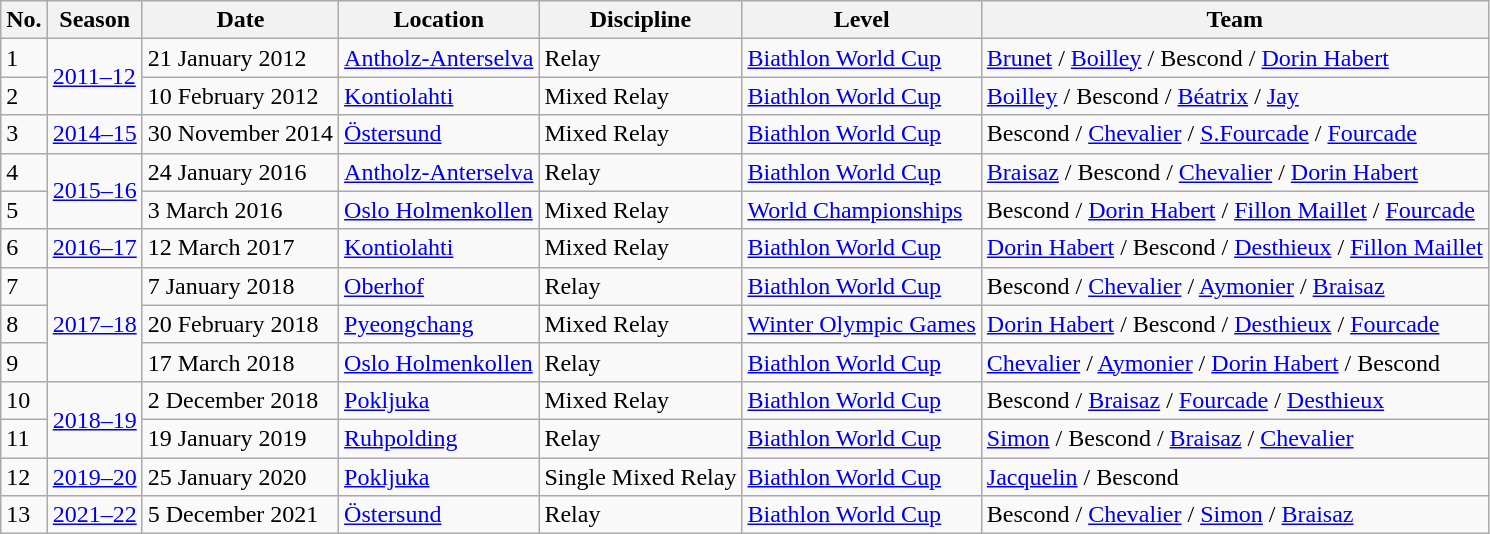<table class="wikitable sortable" style="text-align:left">
<tr>
<th>No.</th>
<th>Season</th>
<th>Date</th>
<th>Location</th>
<th>Discipline</th>
<th>Level</th>
<th>Team</th>
</tr>
<tr>
<td>1</td>
<td rowspan=2><a href='#'>2011–12</a></td>
<td>21 January 2012</td>
<td> <a href='#'>Antholz-Anterselva</a></td>
<td>Relay</td>
<td><a href='#'>Biathlon World Cup</a></td>
<td><a href='#'>Brunet</a> / <a href='#'>Boilley</a> / Bescond / <a href='#'>Dorin Habert</a></td>
</tr>
<tr>
<td>2</td>
<td>10 February 2012</td>
<td> <a href='#'>Kontiolahti</a></td>
<td>Mixed Relay</td>
<td><a href='#'>Biathlon World Cup</a></td>
<td><a href='#'>Boilley</a> / Bescond / <a href='#'>Béatrix</a> / <a href='#'>Jay</a></td>
</tr>
<tr>
<td>3</td>
<td rowspan=1><a href='#'>2014–15</a></td>
<td>30 November 2014</td>
<td> <a href='#'>Östersund</a></td>
<td>Mixed Relay</td>
<td><a href='#'>Biathlon World Cup</a></td>
<td>Bescond / <a href='#'>Chevalier</a> / <a href='#'>S.Fourcade</a> / <a href='#'>Fourcade</a></td>
</tr>
<tr>
<td>4</td>
<td rowspan=2><a href='#'>2015–16</a></td>
<td>24 January 2016</td>
<td> <a href='#'>Antholz-Anterselva</a></td>
<td>Relay</td>
<td><a href='#'>Biathlon World Cup</a></td>
<td><a href='#'>Braisaz</a> / Bescond / <a href='#'>Chevalier</a> / <a href='#'>Dorin Habert</a></td>
</tr>
<tr>
<td>5</td>
<td>3 March 2016</td>
<td> <a href='#'>Oslo Holmenkollen</a></td>
<td>Mixed Relay</td>
<td><a href='#'>World Championships</a></td>
<td>Bescond / <a href='#'>Dorin Habert</a> / <a href='#'>Fillon Maillet</a> / <a href='#'>Fourcade</a></td>
</tr>
<tr>
<td>6</td>
<td rowspan=1><a href='#'>2016–17</a></td>
<td>12 March 2017</td>
<td> <a href='#'>Kontiolahti</a></td>
<td>Mixed Relay</td>
<td><a href='#'>Biathlon World Cup</a></td>
<td><a href='#'>Dorin Habert</a> / Bescond / <a href='#'>Desthieux</a> / <a href='#'>Fillon Maillet</a></td>
</tr>
<tr>
<td>7</td>
<td rowspan=3><a href='#'>2017–18</a></td>
<td>7 January 2018</td>
<td> <a href='#'>Oberhof</a></td>
<td>Relay</td>
<td><a href='#'>Biathlon World Cup</a></td>
<td>Bescond / <a href='#'>Chevalier</a> / <a href='#'>Aymonier</a> / <a href='#'>Braisaz</a></td>
</tr>
<tr>
<td>8</td>
<td>20 February 2018</td>
<td> <a href='#'>Pyeongchang</a></td>
<td>Mixed Relay</td>
<td><a href='#'>Winter Olympic Games</a></td>
<td><a href='#'>Dorin Habert</a> / Bescond / <a href='#'>Desthieux</a> / <a href='#'>Fourcade</a></td>
</tr>
<tr>
<td>9</td>
<td>17 March 2018</td>
<td> <a href='#'>Oslo Holmenkollen</a></td>
<td>Relay</td>
<td><a href='#'>Biathlon World Cup</a></td>
<td><a href='#'>Chevalier</a> / <a href='#'>Aymonier</a> / <a href='#'>Dorin Habert</a> / Bescond</td>
</tr>
<tr>
<td>10</td>
<td rowspan=2><a href='#'>2018–19</a></td>
<td>2 December 2018</td>
<td> <a href='#'>Pokljuka</a></td>
<td>Mixed Relay</td>
<td><a href='#'>Biathlon World Cup</a></td>
<td>Bescond / <a href='#'>Braisaz</a> / <a href='#'>Fourcade</a> / <a href='#'>Desthieux</a></td>
</tr>
<tr>
<td>11</td>
<td>19 January 2019</td>
<td> <a href='#'>Ruhpolding</a></td>
<td>Relay</td>
<td><a href='#'>Biathlon World Cup</a></td>
<td><a href='#'>Simon</a> / Bescond / <a href='#'>Braisaz</a> / <a href='#'>Chevalier</a></td>
</tr>
<tr>
<td>12</td>
<td rowspan=1><a href='#'>2019–20</a></td>
<td>25 January 2020</td>
<td> <a href='#'>Pokljuka</a></td>
<td>Single Mixed Relay</td>
<td><a href='#'>Biathlon World Cup</a></td>
<td><a href='#'>Jacquelin</a> / Bescond</td>
</tr>
<tr>
<td>13</td>
<td rowspan=1><a href='#'>2021–22</a></td>
<td>5 December 2021</td>
<td> <a href='#'>Östersund</a></td>
<td>Relay</td>
<td><a href='#'>Biathlon World Cup</a></td>
<td>Bescond / <a href='#'>Chevalier</a> / <a href='#'>Simon</a> / <a href='#'>Braisaz</a></td>
</tr>
</table>
